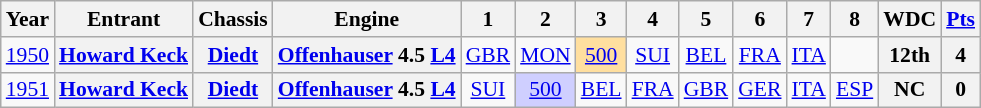<table class="wikitable" style="text-align:center; font-size:90%">
<tr>
<th>Year</th>
<th>Entrant</th>
<th>Chassis</th>
<th>Engine</th>
<th>1</th>
<th>2</th>
<th>3</th>
<th>4</th>
<th>5</th>
<th>6</th>
<th>7</th>
<th>8</th>
<th>WDC</th>
<th><a href='#'>Pts</a></th>
</tr>
<tr>
<td><a href='#'>1950</a></td>
<th><a href='#'>Howard Keck</a></th>
<th><a href='#'>Diedt</a></th>
<th><a href='#'>Offenhauser</a> 4.5 <a href='#'>L4</a></th>
<td><a href='#'>GBR</a></td>
<td><a href='#'>MON</a></td>
<td style="background:#FFDF9F;"><a href='#'>500</a><br></td>
<td><a href='#'>SUI</a></td>
<td><a href='#'>BEL</a></td>
<td><a href='#'>FRA</a></td>
<td><a href='#'>ITA</a></td>
<td></td>
<th>12th</th>
<th>4</th>
</tr>
<tr>
<td><a href='#'>1951</a></td>
<th><a href='#'>Howard Keck</a></th>
<th><a href='#'>Diedt</a></th>
<th><a href='#'>Offenhauser</a> 4.5 <a href='#'>L4</a></th>
<td><a href='#'>SUI</a></td>
<td style="background:#CFCFFF;"><a href='#'>500</a><br></td>
<td><a href='#'>BEL</a></td>
<td><a href='#'>FRA</a></td>
<td><a href='#'>GBR</a></td>
<td><a href='#'>GER</a></td>
<td><a href='#'>ITA</a></td>
<td><a href='#'>ESP</a></td>
<th>NC</th>
<th>0</th>
</tr>
</table>
